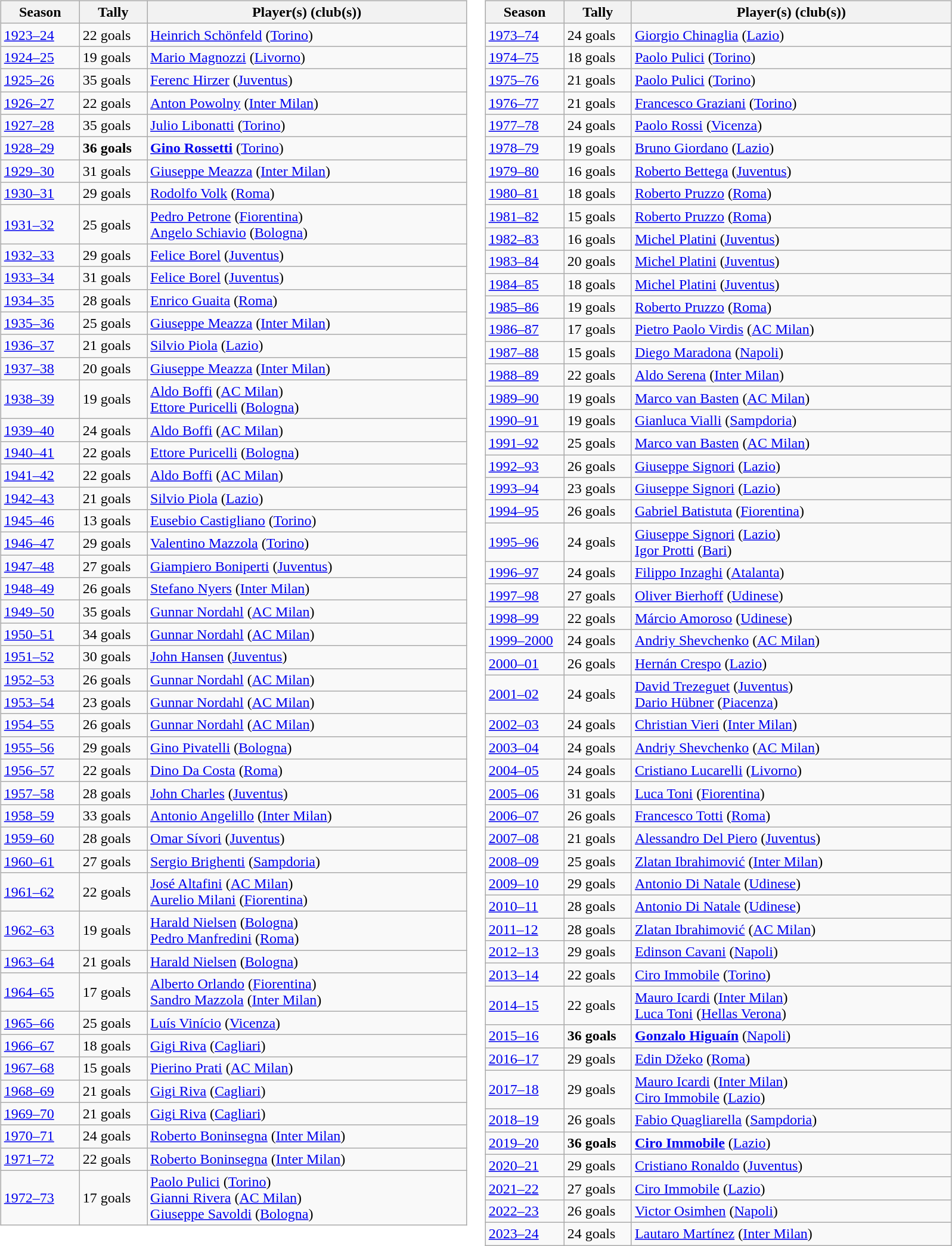<table>
<tr>
<td valign="top" width=35%><br><table class="wikitable sortable collapsible">
<tr>
<th width=5%>Season</th>
<th width=5%>Tally</th>
<th width=30%>Player(s) (club(s))</th>
</tr>
<tr>
<td><a href='#'>1923–24</a></td>
<td>22 goals</td>
<td> <a href='#'>Heinrich Schönfeld</a> (<a href='#'>Torino</a>)</td>
</tr>
<tr>
<td><a href='#'>1924–25</a></td>
<td>19 goals</td>
<td> <a href='#'>Mario Magnozzi</a> (<a href='#'>Livorno</a>)</td>
</tr>
<tr>
<td><a href='#'>1925–26</a></td>
<td>35 goals</td>
<td> <a href='#'>Ferenc Hirzer</a> (<a href='#'>Juventus</a>)</td>
</tr>
<tr>
<td><a href='#'>1926–27</a></td>
<td>22 goals</td>
<td> <a href='#'>Anton Powolny</a> (<a href='#'>Inter Milan</a>)</td>
</tr>
<tr>
<td><a href='#'>1927–28</a></td>
<td>35 goals</td>
<td> <a href='#'>Julio Libonatti</a> (<a href='#'>Torino</a>)</td>
</tr>
<tr>
<td><a href='#'>1928–29</a></td>
<td><strong>36 goals</strong></td>
<td> <strong><a href='#'>Gino Rossetti</a></strong> (<a href='#'>Torino</a>)</td>
</tr>
<tr>
<td><a href='#'>1929–30</a></td>
<td>31 goals</td>
<td> <a href='#'>Giuseppe Meazza</a> (<a href='#'>Inter Milan</a>)</td>
</tr>
<tr>
<td><a href='#'>1930–31</a></td>
<td>29 goals</td>
<td> <a href='#'>Rodolfo Volk</a> (<a href='#'>Roma</a>)</td>
</tr>
<tr>
<td><a href='#'>1931–32</a></td>
<td>25 goals</td>
<td> <a href='#'>Pedro Petrone</a> (<a href='#'>Fiorentina</a>) <br>  <a href='#'>Angelo Schiavio</a> (<a href='#'>Bologna</a>)</td>
</tr>
<tr>
<td><a href='#'>1932–33</a></td>
<td>29 goals</td>
<td> <a href='#'>Felice Borel</a> (<a href='#'>Juventus</a>)</td>
</tr>
<tr>
<td><a href='#'>1933–34</a></td>
<td>31 goals</td>
<td> <a href='#'>Felice Borel</a> (<a href='#'>Juventus</a>)</td>
</tr>
<tr>
<td><a href='#'>1934–35</a></td>
<td>28 goals</td>
<td> <a href='#'>Enrico Guaita</a> (<a href='#'>Roma</a>)</td>
</tr>
<tr>
<td><a href='#'>1935–36</a></td>
<td>25 goals</td>
<td> <a href='#'>Giuseppe Meazza</a> (<a href='#'>Inter Milan</a>)</td>
</tr>
<tr>
<td><a href='#'>1936–37</a></td>
<td>21 goals</td>
<td> <a href='#'>Silvio Piola</a> (<a href='#'>Lazio</a>)</td>
</tr>
<tr>
<td><a href='#'>1937–38</a></td>
<td>20 goals</td>
<td> <a href='#'>Giuseppe Meazza</a> (<a href='#'>Inter Milan</a>)</td>
</tr>
<tr>
<td><a href='#'>1938–39</a></td>
<td>19 goals</td>
<td> <a href='#'>Aldo Boffi</a> (<a href='#'>AC Milan</a>) <br>  <a href='#'>Ettore Puricelli</a> (<a href='#'>Bologna</a>)</td>
</tr>
<tr>
<td><a href='#'>1939–40</a></td>
<td>24 goals</td>
<td> <a href='#'>Aldo Boffi</a> (<a href='#'>AC Milan</a>)</td>
</tr>
<tr>
<td><a href='#'>1940–41</a></td>
<td>22 goals</td>
<td> <a href='#'>Ettore Puricelli</a> (<a href='#'>Bologna</a>)</td>
</tr>
<tr>
<td><a href='#'>1941–42</a></td>
<td>22 goals</td>
<td> <a href='#'>Aldo Boffi</a> (<a href='#'>AC Milan</a>)</td>
</tr>
<tr>
<td><a href='#'>1942–43</a></td>
<td>21 goals</td>
<td> <a href='#'>Silvio Piola</a> (<a href='#'>Lazio</a>)</td>
</tr>
<tr>
<td><a href='#'>1945–46</a></td>
<td>13 goals</td>
<td> <a href='#'>Eusebio Castigliano</a> (<a href='#'>Torino</a>)</td>
</tr>
<tr>
<td><a href='#'>1946–47</a></td>
<td>29 goals</td>
<td> <a href='#'>Valentino Mazzola</a> (<a href='#'>Torino</a>)</td>
</tr>
<tr>
<td><a href='#'>1947–48</a></td>
<td>27 goals</td>
<td> <a href='#'>Giampiero Boniperti</a> (<a href='#'>Juventus</a>)</td>
</tr>
<tr>
<td><a href='#'>1948–49</a></td>
<td>26 goals</td>
<td> <a href='#'>Stefano Nyers</a> (<a href='#'>Inter Milan</a>)</td>
</tr>
<tr>
<td><a href='#'>1949–50</a></td>
<td>35 goals</td>
<td> <a href='#'>Gunnar Nordahl</a> (<a href='#'>AC Milan</a>)</td>
</tr>
<tr>
<td><a href='#'>1950–51</a></td>
<td>34 goals</td>
<td> <a href='#'>Gunnar Nordahl</a> (<a href='#'>AC Milan</a>)</td>
</tr>
<tr>
<td><a href='#'>1951–52</a></td>
<td>30 goals</td>
<td> <a href='#'>John Hansen</a> (<a href='#'>Juventus</a>)</td>
</tr>
<tr>
<td><a href='#'>1952–53</a></td>
<td>26 goals</td>
<td> <a href='#'>Gunnar Nordahl</a> (<a href='#'>AC Milan</a>)</td>
</tr>
<tr>
<td><a href='#'>1953–54</a></td>
<td>23 goals</td>
<td> <a href='#'>Gunnar Nordahl</a> (<a href='#'>AC Milan</a>)</td>
</tr>
<tr>
<td><a href='#'>1954–55</a></td>
<td>26 goals</td>
<td> <a href='#'>Gunnar Nordahl</a> (<a href='#'>AC Milan</a>)</td>
</tr>
<tr>
<td><a href='#'>1955–56</a></td>
<td>29 goals</td>
<td> <a href='#'>Gino Pivatelli</a> (<a href='#'>Bologna</a>)</td>
</tr>
<tr>
<td><a href='#'>1956–57</a></td>
<td>22 goals</td>
<td> <a href='#'>Dino Da Costa</a> (<a href='#'>Roma</a>)</td>
</tr>
<tr>
<td><a href='#'>1957–58</a></td>
<td>28 goals</td>
<td> <a href='#'>John Charles</a> (<a href='#'>Juventus</a>)</td>
</tr>
<tr>
<td><a href='#'>1958–59</a></td>
<td>33 goals</td>
<td> <a href='#'>Antonio Angelillo</a> (<a href='#'>Inter Milan</a>)</td>
</tr>
<tr>
<td><a href='#'>1959–60</a></td>
<td>28 goals</td>
<td> <a href='#'>Omar Sívori</a> (<a href='#'>Juventus</a>)</td>
</tr>
<tr>
<td><a href='#'>1960–61</a></td>
<td>27 goals</td>
<td> <a href='#'>Sergio Brighenti</a> (<a href='#'>Sampdoria</a>)</td>
</tr>
<tr>
<td><a href='#'>1961–62</a></td>
<td>22 goals</td>
<td> <a href='#'>José Altafini</a> (<a href='#'>AC Milan</a>)<br>  <a href='#'>Aurelio Milani</a> (<a href='#'>Fiorentina</a>)</td>
</tr>
<tr>
<td><a href='#'>1962–63</a></td>
<td>19 goals</td>
<td> <a href='#'>Harald Nielsen</a> (<a href='#'>Bologna</a>) <br>  <a href='#'>Pedro Manfredini</a> (<a href='#'>Roma</a>)</td>
</tr>
<tr>
<td><a href='#'>1963–64</a></td>
<td>21 goals</td>
<td> <a href='#'>Harald Nielsen</a> (<a href='#'>Bologna</a>)</td>
</tr>
<tr>
<td><a href='#'>1964–65</a></td>
<td>17 goals</td>
<td> <a href='#'>Alberto Orlando</a> (<a href='#'>Fiorentina</a>) <br>  <a href='#'>Sandro Mazzola</a> (<a href='#'>Inter Milan</a>)</td>
</tr>
<tr>
<td><a href='#'>1965–66</a></td>
<td>25 goals</td>
<td> <a href='#'>Luís Vinício</a> (<a href='#'>Vicenza</a>)</td>
</tr>
<tr>
<td><a href='#'>1966–67</a></td>
<td>18 goals</td>
<td> <a href='#'>Gigi Riva</a> (<a href='#'>Cagliari</a>)</td>
</tr>
<tr>
<td><a href='#'>1967–68</a></td>
<td>15 goals</td>
<td> <a href='#'>Pierino Prati</a> (<a href='#'>AC Milan</a>)</td>
</tr>
<tr>
<td><a href='#'>1968–69</a></td>
<td>21 goals</td>
<td> <a href='#'>Gigi Riva</a> (<a href='#'>Cagliari</a>)</td>
</tr>
<tr>
<td><a href='#'>1969–70</a></td>
<td>21 goals</td>
<td> <a href='#'>Gigi Riva</a> (<a href='#'>Cagliari</a>)</td>
</tr>
<tr>
<td><a href='#'>1970–71</a></td>
<td>24 goals</td>
<td> <a href='#'>Roberto Boninsegna</a> (<a href='#'>Inter Milan</a>)</td>
</tr>
<tr>
<td><a href='#'>1971–72</a></td>
<td>22 goals</td>
<td> <a href='#'>Roberto Boninsegna</a> (<a href='#'>Inter Milan</a>)</td>
</tr>
<tr>
<td><a href='#'>1972–73</a></td>
<td>17 goals</td>
<td> <a href='#'>Paolo Pulici</a> (<a href='#'>Torino</a>) <br>  <a href='#'>Gianni Rivera</a> (<a href='#'>AC Milan</a>) <br>  <a href='#'>Giuseppe Savoldi</a> (<a href='#'>Bologna</a>)</td>
</tr>
</table>
</td>
<td valign="top" width=35%><br><table class="wikitable">
<tr>
<th width=5%>Season</th>
<th width=5%>Tally</th>
<th width=30%>Player(s) (club(s))</th>
</tr>
<tr>
<td><a href='#'>1973–74</a></td>
<td>24 goals</td>
<td> <a href='#'>Giorgio Chinaglia</a> (<a href='#'>Lazio</a>)</td>
</tr>
<tr>
<td><a href='#'>1974–75</a></td>
<td>18 goals</td>
<td> <a href='#'>Paolo Pulici</a> (<a href='#'>Torino</a>)</td>
</tr>
<tr>
<td><a href='#'>1975–76</a></td>
<td>21 goals</td>
<td> <a href='#'>Paolo Pulici</a> (<a href='#'>Torino</a>)</td>
</tr>
<tr>
<td><a href='#'>1976–77</a></td>
<td>21 goals</td>
<td> <a href='#'>Francesco Graziani</a> (<a href='#'>Torino</a>)</td>
</tr>
<tr>
<td><a href='#'>1977–78</a></td>
<td>24 goals</td>
<td> <a href='#'>Paolo Rossi</a> (<a href='#'>Vicenza</a>)</td>
</tr>
<tr>
<td><a href='#'>1978–79</a></td>
<td>19 goals</td>
<td> <a href='#'>Bruno Giordano</a> (<a href='#'>Lazio</a>)</td>
</tr>
<tr>
<td><a href='#'>1979–80</a></td>
<td>16 goals</td>
<td> <a href='#'>Roberto Bettega</a> (<a href='#'>Juventus</a>)</td>
</tr>
<tr>
<td><a href='#'>1980–81</a></td>
<td>18 goals</td>
<td>  <a href='#'>Roberto Pruzzo</a> (<a href='#'>Roma</a>)</td>
</tr>
<tr>
<td><a href='#'>1981–82</a></td>
<td>15 goals</td>
<td>  <a href='#'>Roberto Pruzzo</a> (<a href='#'>Roma</a>)</td>
</tr>
<tr>
<td><a href='#'>1982–83</a></td>
<td>16 goals</td>
<td> <a href='#'>Michel Platini</a> (<a href='#'>Juventus</a>)</td>
</tr>
<tr>
<td><a href='#'>1983–84</a></td>
<td>20 goals</td>
<td> <a href='#'>Michel Platini</a> (<a href='#'>Juventus</a>)</td>
</tr>
<tr>
<td><a href='#'>1984–85</a></td>
<td>18 goals</td>
<td> <a href='#'>Michel Platini</a> (<a href='#'>Juventus</a>)</td>
</tr>
<tr>
<td><a href='#'>1985–86</a></td>
<td>19 goals</td>
<td>  <a href='#'>Roberto Pruzzo</a> (<a href='#'>Roma</a>)</td>
</tr>
<tr>
<td><a href='#'>1986–87</a></td>
<td>17 goals</td>
<td> <a href='#'>Pietro Paolo Virdis</a> (<a href='#'>AC Milan</a>)</td>
</tr>
<tr>
<td><a href='#'>1987–88</a></td>
<td>15 goals</td>
<td> <a href='#'>Diego Maradona</a> (<a href='#'>Napoli</a>)</td>
</tr>
<tr>
<td><a href='#'>1988–89</a></td>
<td>22 goals</td>
<td> <a href='#'>Aldo Serena</a> (<a href='#'>Inter Milan</a>)</td>
</tr>
<tr>
<td><a href='#'>1989–90</a></td>
<td>19 goals</td>
<td> <a href='#'>Marco van Basten</a> (<a href='#'>AC Milan</a>)</td>
</tr>
<tr>
<td><a href='#'>1990–91</a></td>
<td>19 goals</td>
<td> <a href='#'>Gianluca Vialli</a> (<a href='#'>Sampdoria</a>)</td>
</tr>
<tr>
<td><a href='#'>1991–92</a></td>
<td>25 goals</td>
<td> <a href='#'>Marco van Basten</a> (<a href='#'>AC Milan</a>)</td>
</tr>
<tr>
<td><a href='#'>1992–93</a></td>
<td>26 goals</td>
<td> <a href='#'>Giuseppe Signori</a> (<a href='#'>Lazio</a>)</td>
</tr>
<tr>
<td><a href='#'>1993–94</a></td>
<td>23 goals</td>
<td> <a href='#'>Giuseppe Signori</a> (<a href='#'>Lazio</a>)</td>
</tr>
<tr>
<td><a href='#'>1994–95</a></td>
<td>26 goals</td>
<td> <a href='#'>Gabriel Batistuta</a> (<a href='#'>Fiorentina</a>)</td>
</tr>
<tr>
<td><a href='#'>1995–96</a></td>
<td>24 goals</td>
<td> <a href='#'>Giuseppe Signori</a> (<a href='#'>Lazio</a>) <br>  <a href='#'>Igor Protti</a> (<a href='#'>Bari</a>)</td>
</tr>
<tr>
<td><a href='#'>1996–97</a></td>
<td>24 goals</td>
<td> <a href='#'>Filippo Inzaghi</a> (<a href='#'>Atalanta</a>)</td>
</tr>
<tr>
<td><a href='#'>1997–98</a></td>
<td>27 goals</td>
<td> <a href='#'>Oliver Bierhoff</a> (<a href='#'>Udinese</a>)</td>
</tr>
<tr>
<td><a href='#'>1998–99</a></td>
<td>22 goals</td>
<td> <a href='#'>Márcio Amoroso</a> (<a href='#'>Udinese</a>)</td>
</tr>
<tr>
<td><a href='#'>1999–2000</a></td>
<td>24 goals</td>
<td> <a href='#'>Andriy Shevchenko</a> (<a href='#'>AC Milan</a>)</td>
</tr>
<tr>
<td><a href='#'>2000–01</a></td>
<td>26 goals</td>
<td> <a href='#'>Hernán Crespo</a> (<a href='#'>Lazio</a>)</td>
</tr>
<tr>
<td><a href='#'>2001–02</a></td>
<td>24 goals</td>
<td> <a href='#'>David Trezeguet</a> (<a href='#'>Juventus</a>) <br>  <a href='#'>Dario Hübner</a> (<a href='#'>Piacenza</a>)</td>
</tr>
<tr>
<td><a href='#'>2002–03</a></td>
<td>24 goals</td>
<td> <a href='#'>Christian Vieri</a> (<a href='#'>Inter Milan</a>)</td>
</tr>
<tr>
<td><a href='#'>2003–04</a></td>
<td>24 goals</td>
<td> <a href='#'>Andriy Shevchenko</a> (<a href='#'>AC Milan</a>)</td>
</tr>
<tr>
<td><a href='#'>2004–05</a></td>
<td>24 goals</td>
<td> <a href='#'>Cristiano Lucarelli</a> (<a href='#'>Livorno</a>)</td>
</tr>
<tr>
<td><a href='#'>2005–06</a></td>
<td>31 goals</td>
<td> <a href='#'>Luca Toni</a> (<a href='#'>Fiorentina</a>)</td>
</tr>
<tr>
<td><a href='#'>2006–07</a></td>
<td>26 goals</td>
<td> <a href='#'>Francesco Totti</a> (<a href='#'>Roma</a>)</td>
</tr>
<tr>
<td><a href='#'>2007–08</a></td>
<td>21 goals</td>
<td> <a href='#'>Alessandro Del Piero</a> (<a href='#'>Juventus</a>)</td>
</tr>
<tr>
<td><a href='#'>2008–09</a></td>
<td>25 goals</td>
<td> <a href='#'>Zlatan Ibrahimović</a> (<a href='#'>Inter Milan</a>)</td>
</tr>
<tr>
<td><a href='#'>2009–10</a></td>
<td>29 goals</td>
<td> <a href='#'>Antonio Di Natale</a> (<a href='#'>Udinese</a>)</td>
</tr>
<tr>
<td><a href='#'>2010–11</a></td>
<td>28 goals</td>
<td> <a href='#'>Antonio Di Natale</a> (<a href='#'>Udinese</a>)</td>
</tr>
<tr>
<td><a href='#'>2011–12</a></td>
<td>28 goals</td>
<td> <a href='#'>Zlatan Ibrahimović</a> (<a href='#'>AC Milan</a>)</td>
</tr>
<tr>
<td><a href='#'>2012–13</a></td>
<td>29 goals</td>
<td> <a href='#'>Edinson Cavani</a> (<a href='#'>Napoli</a>)</td>
</tr>
<tr>
<td><a href='#'>2013–14</a></td>
<td>22 goals</td>
<td> <a href='#'>Ciro Immobile</a> (<a href='#'>Torino</a>)</td>
</tr>
<tr>
<td><a href='#'>2014–15</a></td>
<td>22 goals</td>
<td> <a href='#'>Mauro Icardi</a> (<a href='#'>Inter Milan</a>) <br>  <a href='#'>Luca Toni</a> (<a href='#'>Hellas Verona</a>)</td>
</tr>
<tr>
<td><a href='#'>2015–16</a></td>
<td><strong>36 goals</strong></td>
<td> <strong><a href='#'>Gonzalo Higuaín</a></strong> (<a href='#'>Napoli</a>)</td>
</tr>
<tr>
<td><a href='#'>2016–17</a></td>
<td>29 goals</td>
<td> <a href='#'>Edin Džeko</a> (<a href='#'>Roma</a>)</td>
</tr>
<tr>
<td><a href='#'>2017–18</a></td>
<td>29 goals</td>
<td> <a href='#'>Mauro Icardi</a> (<a href='#'>Inter Milan</a>) <br>  <a href='#'>Ciro Immobile</a> (<a href='#'>Lazio</a>)</td>
</tr>
<tr>
<td><a href='#'>2018–19</a></td>
<td>26 goals</td>
<td> <a href='#'>Fabio Quagliarella</a> (<a href='#'>Sampdoria</a>)</td>
</tr>
<tr>
<td><a href='#'>2019–20</a></td>
<td><strong>36 goals</strong></td>
<td> <strong><a href='#'>Ciro Immobile</a></strong> (<a href='#'>Lazio</a>)</td>
</tr>
<tr>
<td><a href='#'>2020–21</a></td>
<td>29 goals</td>
<td> <a href='#'>Cristiano Ronaldo</a> (<a href='#'>Juventus</a>)</td>
</tr>
<tr>
<td><a href='#'>2021–22</a></td>
<td>27 goals</td>
<td> <a href='#'>Ciro Immobile</a> (<a href='#'>Lazio</a>)</td>
</tr>
<tr>
<td><a href='#'>2022–23</a></td>
<td>26 goals</td>
<td> <a href='#'>Victor Osimhen</a> (<a href='#'>Napoli</a>)</td>
</tr>
<tr>
<td><a href='#'>2023–24</a></td>
<td>24 goals</td>
<td> <a href='#'>Lautaro Martínez</a> (<a href='#'>Inter Milan</a>)</td>
</tr>
</table>
</td>
</tr>
</table>
